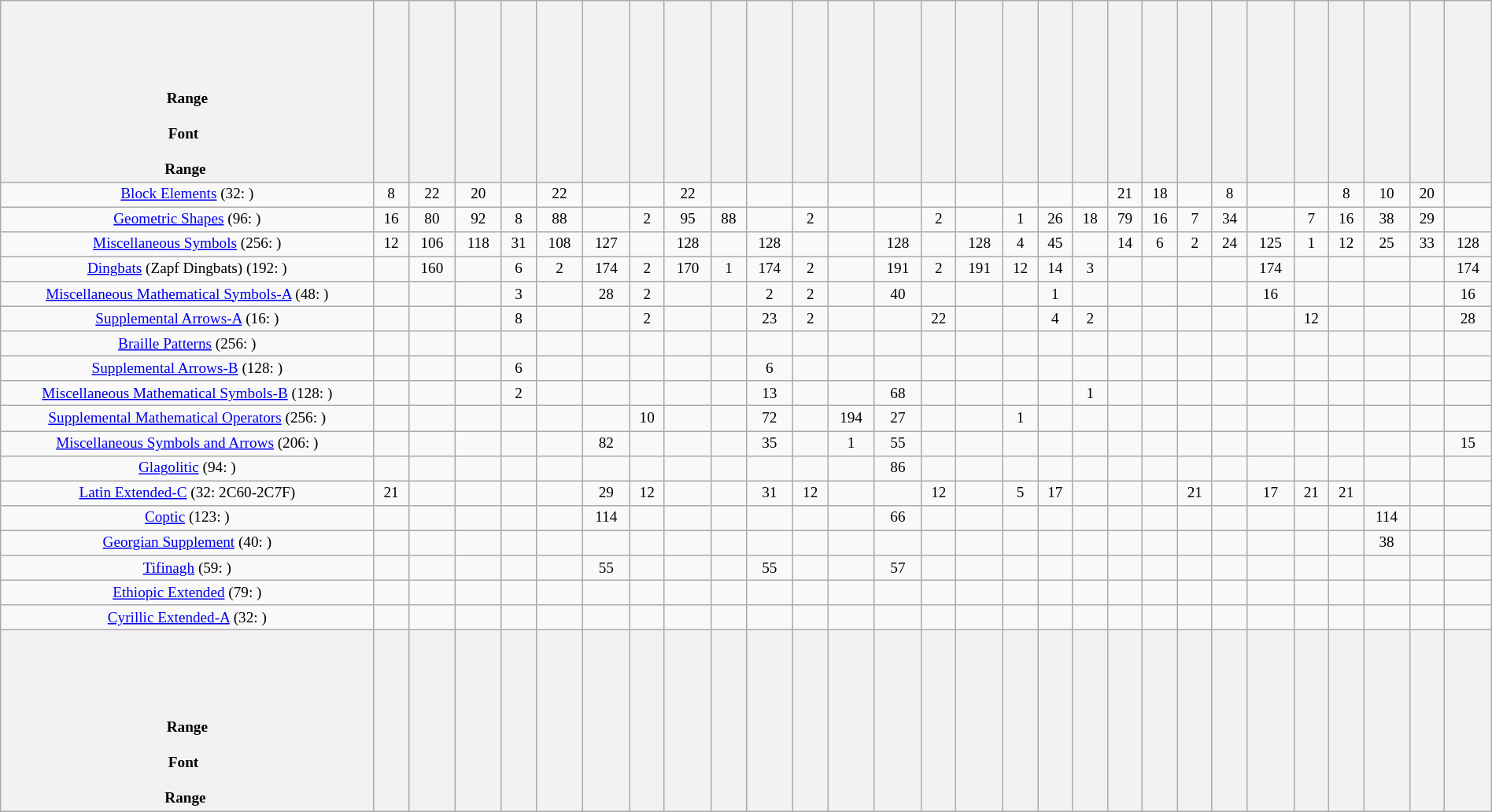<table class="wikitable" style="width:100%; text-align:center; vertical-align:middle; font-size:80%;">
<tr style="vertical-align: bottom; height:12em;">
<th style="width:310px;"><br>Range<br><br>Font  <br><br>Range <span></span></th>
<th></th>
<th></th>
<th></th>
<th></th>
<th></th>
<th></th>
<th></th>
<th></th>
<th></th>
<th></th>
<th></th>
<th></th>
<th></th>
<th></th>
<th></th>
<th></th>
<th></th>
<th></th>
<th></th>
<th></th>
<th></th>
<th></th>
<th></th>
<th></th>
<th></th>
<th></th>
<th></th>
<th></th>
</tr>
<tr>
<td><a href='#'>Block Elements</a> (32: )</td>
<td>8</td>
<td>22</td>
<td>20</td>
<td></td>
<td>22</td>
<td></td>
<td></td>
<td>22</td>
<td></td>
<td></td>
<td></td>
<td></td>
<td></td>
<td></td>
<td></td>
<td></td>
<td></td>
<td></td>
<td>21</td>
<td>18</td>
<td></td>
<td>8</td>
<td></td>
<td></td>
<td>8</td>
<td>10</td>
<td>20</td>
<td></td>
</tr>
<tr>
<td><a href='#'>Geometric Shapes</a> (96: )</td>
<td>16</td>
<td>80</td>
<td>92</td>
<td>8</td>
<td>88</td>
<td></td>
<td>2</td>
<td>95</td>
<td>88</td>
<td></td>
<td>2</td>
<td></td>
<td></td>
<td>2</td>
<td></td>
<td>1</td>
<td>26</td>
<td>18</td>
<td>79</td>
<td>16</td>
<td>7</td>
<td>34</td>
<td></td>
<td>7</td>
<td>16</td>
<td>38</td>
<td>29</td>
<td></td>
</tr>
<tr>
<td><a href='#'>Miscellaneous Symbols</a> (256: )</td>
<td>12</td>
<td>106</td>
<td>118</td>
<td>31</td>
<td>108</td>
<td>127</td>
<td></td>
<td>128</td>
<td></td>
<td>128</td>
<td></td>
<td></td>
<td>128</td>
<td></td>
<td>128</td>
<td>4</td>
<td>45</td>
<td></td>
<td>14</td>
<td>6</td>
<td>2</td>
<td>24</td>
<td>125</td>
<td>1</td>
<td>12</td>
<td>25</td>
<td>33</td>
<td>128</td>
</tr>
<tr>
<td><a href='#'>Dingbats</a> (Zapf Dingbats) (192: )</td>
<td></td>
<td>160</td>
<td></td>
<td>6</td>
<td>2</td>
<td>174</td>
<td>2</td>
<td>170</td>
<td>1</td>
<td>174</td>
<td>2</td>
<td></td>
<td>191</td>
<td>2</td>
<td>191</td>
<td>12</td>
<td>14</td>
<td>3</td>
<td></td>
<td></td>
<td></td>
<td></td>
<td>174</td>
<td></td>
<td></td>
<td></td>
<td></td>
<td>174</td>
</tr>
<tr>
<td><a href='#'>Miscellaneous Mathematical Symbols-A</a> (48: )</td>
<td></td>
<td></td>
<td></td>
<td>3</td>
<td></td>
<td>28</td>
<td>2</td>
<td></td>
<td></td>
<td>2</td>
<td>2</td>
<td></td>
<td>40</td>
<td></td>
<td></td>
<td></td>
<td>1</td>
<td></td>
<td></td>
<td></td>
<td></td>
<td></td>
<td>16</td>
<td></td>
<td></td>
<td></td>
<td></td>
<td>16</td>
</tr>
<tr>
<td><a href='#'>Supplemental Arrows-A</a> (16: )</td>
<td></td>
<td></td>
<td></td>
<td>8</td>
<td></td>
<td></td>
<td>2</td>
<td></td>
<td></td>
<td>23</td>
<td>2</td>
<td></td>
<td></td>
<td>22</td>
<td></td>
<td></td>
<td>4</td>
<td>2</td>
<td></td>
<td></td>
<td></td>
<td></td>
<td></td>
<td>12</td>
<td></td>
<td></td>
<td></td>
<td>28</td>
</tr>
<tr>
<td><a href='#'>Braille Patterns</a> (256: )</td>
<td></td>
<td></td>
<td></td>
<td></td>
<td></td>
<td></td>
<td></td>
<td></td>
<td></td>
<td></td>
<td></td>
<td></td>
<td></td>
<td></td>
<td></td>
<td></td>
<td></td>
<td></td>
<td></td>
<td></td>
<td></td>
<td></td>
<td></td>
<td></td>
<td></td>
<td></td>
<td></td>
<td></td>
</tr>
<tr>
<td><a href='#'>Supplemental Arrows-B</a> (128: )</td>
<td></td>
<td></td>
<td></td>
<td>6</td>
<td></td>
<td></td>
<td></td>
<td></td>
<td></td>
<td>6</td>
<td></td>
<td></td>
<td></td>
<td></td>
<td></td>
<td></td>
<td></td>
<td></td>
<td></td>
<td></td>
<td></td>
<td></td>
<td></td>
<td></td>
<td></td>
<td></td>
<td></td>
<td></td>
</tr>
<tr>
<td><a href='#'>Miscellaneous Mathematical Symbols-B</a> (128: )</td>
<td></td>
<td></td>
<td></td>
<td>2</td>
<td></td>
<td></td>
<td></td>
<td></td>
<td></td>
<td>13</td>
<td></td>
<td></td>
<td>68</td>
<td></td>
<td></td>
<td></td>
<td></td>
<td>1</td>
<td></td>
<td></td>
<td></td>
<td></td>
<td></td>
<td></td>
<td></td>
<td></td>
<td></td>
<td></td>
</tr>
<tr>
<td><a href='#'>Supplemental Mathematical Operators</a> (256: )</td>
<td></td>
<td></td>
<td></td>
<td></td>
<td></td>
<td></td>
<td>10</td>
<td></td>
<td></td>
<td>72</td>
<td></td>
<td>194</td>
<td>27</td>
<td></td>
<td></td>
<td>1</td>
<td></td>
<td></td>
<td></td>
<td></td>
<td></td>
<td></td>
<td></td>
<td></td>
<td></td>
<td></td>
<td></td>
<td></td>
</tr>
<tr>
<td><a href='#'>Miscellaneous Symbols and Arrows</a> (206: )</td>
<td></td>
<td></td>
<td></td>
<td></td>
<td></td>
<td>82</td>
<td></td>
<td></td>
<td></td>
<td>35</td>
<td></td>
<td>1</td>
<td>55</td>
<td></td>
<td></td>
<td></td>
<td></td>
<td></td>
<td></td>
<td></td>
<td></td>
<td></td>
<td></td>
<td></td>
<td></td>
<td></td>
<td></td>
<td>15</td>
</tr>
<tr>
<td><a href='#'>Glagolitic</a> (94: )</td>
<td></td>
<td></td>
<td></td>
<td></td>
<td></td>
<td></td>
<td></td>
<td></td>
<td></td>
<td></td>
<td></td>
<td></td>
<td>86</td>
<td></td>
<td></td>
<td></td>
<td></td>
<td></td>
<td></td>
<td></td>
<td></td>
<td></td>
<td></td>
<td></td>
<td></td>
<td></td>
<td></td>
<td></td>
</tr>
<tr>
<td><a href='#'>Latin Extended-C</a> (32: 2C60-2C7F)</td>
<td>21</td>
<td></td>
<td></td>
<td></td>
<td></td>
<td>29</td>
<td>12</td>
<td></td>
<td></td>
<td>31</td>
<td>12</td>
<td></td>
<td></td>
<td>12</td>
<td></td>
<td>5</td>
<td>17</td>
<td></td>
<td></td>
<td></td>
<td>21</td>
<td></td>
<td>17</td>
<td>21</td>
<td>21</td>
<td></td>
<td></td>
<td></td>
</tr>
<tr>
<td><a href='#'>Coptic</a> (123: )</td>
<td></td>
<td></td>
<td></td>
<td></td>
<td></td>
<td>114</td>
<td></td>
<td></td>
<td></td>
<td></td>
<td></td>
<td></td>
<td>66</td>
<td></td>
<td></td>
<td></td>
<td></td>
<td></td>
<td></td>
<td></td>
<td></td>
<td></td>
<td></td>
<td></td>
<td></td>
<td>114</td>
<td></td>
<td></td>
</tr>
<tr>
<td><a href='#'>Georgian Supplement</a> (40: )</td>
<td></td>
<td></td>
<td></td>
<td></td>
<td></td>
<td></td>
<td></td>
<td></td>
<td></td>
<td></td>
<td></td>
<td></td>
<td></td>
<td></td>
<td></td>
<td></td>
<td></td>
<td></td>
<td></td>
<td></td>
<td></td>
<td></td>
<td></td>
<td></td>
<td></td>
<td>38</td>
<td></td>
<td></td>
</tr>
<tr>
<td><a href='#'>Tifinagh</a> (59: )</td>
<td></td>
<td></td>
<td></td>
<td></td>
<td></td>
<td>55</td>
<td></td>
<td></td>
<td></td>
<td>55</td>
<td></td>
<td></td>
<td>57</td>
<td></td>
<td></td>
<td></td>
<td></td>
<td></td>
<td></td>
<td></td>
<td></td>
<td></td>
<td></td>
<td></td>
<td></td>
<td></td>
<td></td>
<td></td>
</tr>
<tr>
<td><a href='#'>Ethiopic Extended</a> (79: )</td>
<td></td>
<td></td>
<td></td>
<td></td>
<td></td>
<td></td>
<td></td>
<td></td>
<td></td>
<td></td>
<td></td>
<td></td>
<td></td>
<td></td>
<td></td>
<td></td>
<td></td>
<td></td>
<td></td>
<td></td>
<td></td>
<td></td>
<td></td>
<td></td>
<td></td>
<td></td>
<td></td>
<td></td>
</tr>
<tr>
<td><a href='#'>Cyrillic Extended-A</a> (32: )</td>
<td></td>
<td></td>
<td></td>
<td></td>
<td></td>
<td></td>
<td></td>
<td></td>
<td></td>
<td></td>
<td></td>
<td></td>
<td></td>
<td></td>
<td></td>
<td></td>
<td></td>
<td></td>
<td></td>
<td></td>
<td></td>
<td></td>
<td></td>
<td></td>
<td></td>
<td></td>
<td></td>
<td></td>
</tr>
<tr style="vertical-align: bottom; height:12em;">
<th><br>Range<br><br>Font  <br><br>Range <span></span></th>
<th></th>
<th></th>
<th></th>
<th></th>
<th></th>
<th></th>
<th></th>
<th></th>
<th></th>
<th></th>
<th></th>
<th></th>
<th></th>
<th></th>
<th></th>
<th></th>
<th></th>
<th></th>
<th></th>
<th></th>
<th></th>
<th></th>
<th></th>
<th></th>
<th></th>
<th></th>
<th></th>
<th></th>
</tr>
</table>
